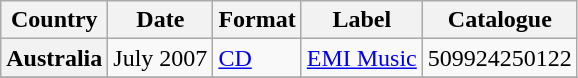<table class="wikitable plainrowheaders">
<tr>
<th scope="col">Country</th>
<th scope="col">Date</th>
<th scope="col">Format</th>
<th scope="col">Label</th>
<th scope="col">Catalogue</th>
</tr>
<tr>
<th scope="row">Australia</th>
<td>July 2007</td>
<td><a href='#'>CD</a></td>
<td><a href='#'>EMI Music</a></td>
<td>509924250122</td>
</tr>
<tr>
</tr>
</table>
